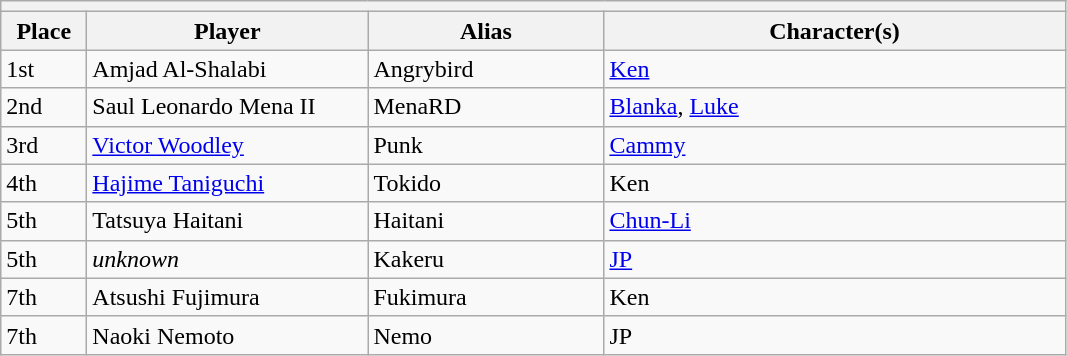<table class="wikitable">
<tr>
<th colspan=4></th>
</tr>
<tr>
<th style="width:50px;">Place</th>
<th style="width:180px;">Player</th>
<th style="width:150px;">Alias</th>
<th style="width:300px;">Character(s)</th>
</tr>
<tr>
<td>1st</td>
<td> Amjad Al-Shalabi</td>
<td>Angrybird</td>
<td><a href='#'>Ken</a></td>
</tr>
<tr>
<td>2nd</td>
<td> Saul Leonardo Mena II</td>
<td>MenaRD</td>
<td><a href='#'>Blanka</a>, <a href='#'>Luke</a></td>
</tr>
<tr>
<td>3rd</td>
<td> <a href='#'>Victor Woodley</a></td>
<td>Punk</td>
<td><a href='#'>Cammy</a></td>
</tr>
<tr>
<td>4th</td>
<td> <a href='#'>Hajime Taniguchi</a></td>
<td>Tokido</td>
<td>Ken</td>
</tr>
<tr>
<td>5th</td>
<td> Tatsuya Haitani</td>
<td>Haitani</td>
<td><a href='#'>Chun-Li</a></td>
</tr>
<tr>
<td>5th</td>
<td> <em>unknown</em></td>
<td>Kakeru</td>
<td><a href='#'>JP</a></td>
</tr>
<tr>
<td>7th</td>
<td> Atsushi Fujimura</td>
<td>Fukimura</td>
<td>Ken</td>
</tr>
<tr>
<td>7th</td>
<td> Naoki Nemoto</td>
<td>Nemo</td>
<td>JP</td>
</tr>
</table>
